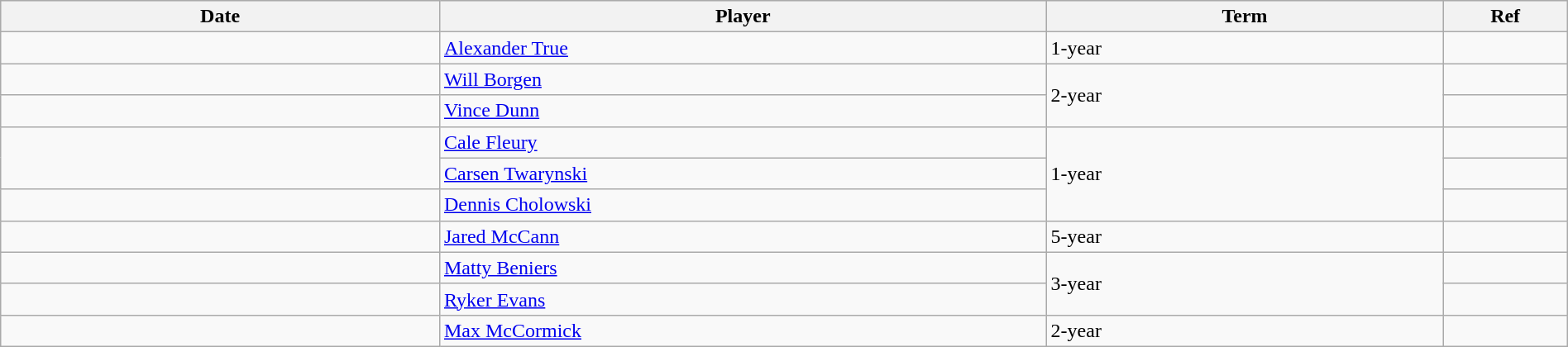<table class="wikitable" width=100%>
<tr bgcolor="#dddddd">
<th style="width: 10em;">Date</th>
<th style="width: 14em;">Player</th>
<th style="width: 9em;">Term</th>
<th style="width: 2.5em;">Ref</th>
</tr>
<tr>
<td></td>
<td><a href='#'>Alexander True</a></td>
<td>1-year</td>
<td></td>
</tr>
<tr>
<td></td>
<td><a href='#'>Will Borgen</a></td>
<td rowspan=2>2-year</td>
<td></td>
</tr>
<tr>
<td></td>
<td><a href='#'>Vince Dunn</a></td>
<td></td>
</tr>
<tr>
<td rowspan=2></td>
<td><a href='#'>Cale Fleury</a></td>
<td rowspan=3>1-year</td>
<td></td>
</tr>
<tr>
<td><a href='#'>Carsen Twarynski</a></td>
<td></td>
</tr>
<tr>
<td></td>
<td><a href='#'>Dennis Cholowski</a></td>
<td></td>
</tr>
<tr>
<td></td>
<td><a href='#'>Jared McCann</a></td>
<td>5-year</td>
<td></td>
</tr>
<tr>
<td></td>
<td><a href='#'>Matty Beniers</a></td>
<td rowspan=2>3-year</td>
<td></td>
</tr>
<tr>
<td></td>
<td><a href='#'>Ryker Evans</a></td>
<td></td>
</tr>
<tr>
<td></td>
<td><a href='#'>Max McCormick</a></td>
<td>2-year</td>
<td></td>
</tr>
</table>
